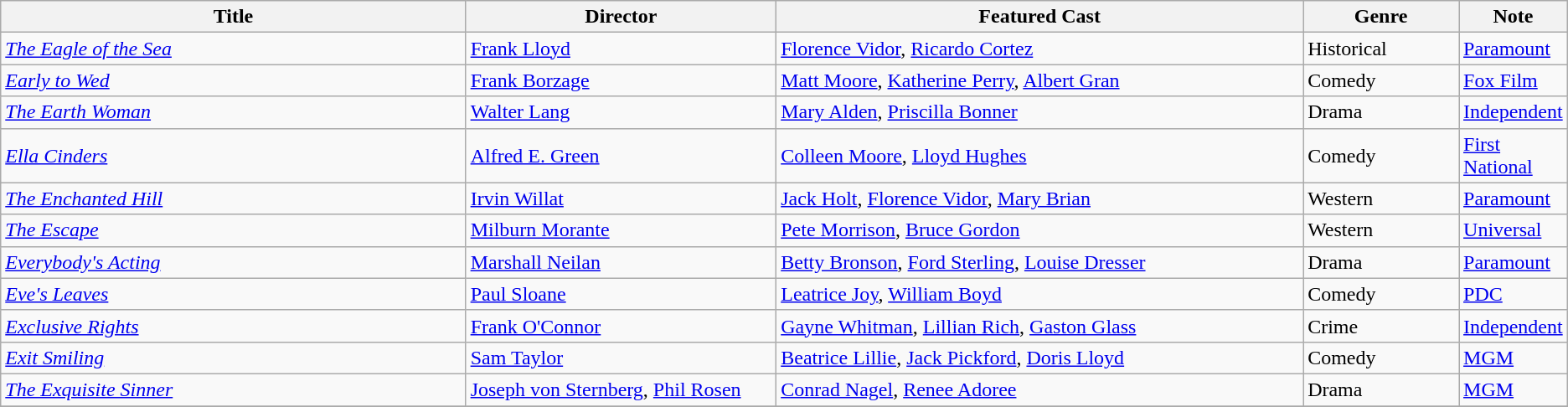<table class="wikitable">
<tr>
<th style="width:30%;">Title</th>
<th style="width:20%;">Director</th>
<th style="width:34%;">Featured Cast</th>
<th style="width:10%;">Genre</th>
<th style="width:10%;">Note</th>
</tr>
<tr>
<td><em><a href='#'>The Eagle of the Sea</a></em></td>
<td><a href='#'>Frank Lloyd</a></td>
<td><a href='#'>Florence Vidor</a>, <a href='#'>Ricardo Cortez</a></td>
<td>Historical</td>
<td><a href='#'>Paramount</a></td>
</tr>
<tr>
<td><em><a href='#'>Early to Wed</a></em></td>
<td><a href='#'>Frank Borzage</a></td>
<td><a href='#'>Matt Moore</a>, <a href='#'>Katherine Perry</a>, <a href='#'>Albert Gran</a></td>
<td>Comedy</td>
<td><a href='#'>Fox Film</a></td>
</tr>
<tr>
<td><em><a href='#'>The Earth Woman</a></em></td>
<td><a href='#'>Walter Lang</a></td>
<td><a href='#'>Mary Alden</a>, <a href='#'>Priscilla Bonner</a></td>
<td>Drama</td>
<td><a href='#'>Independent</a></td>
</tr>
<tr>
<td><em><a href='#'>Ella Cinders</a></em></td>
<td><a href='#'>Alfred E. Green</a></td>
<td><a href='#'>Colleen Moore</a>, <a href='#'>Lloyd Hughes</a></td>
<td>Comedy</td>
<td><a href='#'>First National</a></td>
</tr>
<tr>
<td><em><a href='#'>The Enchanted Hill</a></em></td>
<td><a href='#'>Irvin Willat</a></td>
<td><a href='#'>Jack Holt</a>, <a href='#'>Florence Vidor</a>, <a href='#'>Mary Brian</a></td>
<td>Western</td>
<td><a href='#'>Paramount</a></td>
</tr>
<tr>
<td><em><a href='#'>The Escape</a></em></td>
<td><a href='#'>Milburn Morante</a></td>
<td><a href='#'>Pete Morrison</a>, <a href='#'>Bruce Gordon</a></td>
<td>Western</td>
<td><a href='#'>Universal</a></td>
</tr>
<tr>
<td><em><a href='#'>Everybody's Acting</a></em></td>
<td><a href='#'>Marshall Neilan</a></td>
<td><a href='#'>Betty Bronson</a>, <a href='#'>Ford Sterling</a>, <a href='#'>Louise Dresser</a></td>
<td>Drama</td>
<td><a href='#'>Paramount</a></td>
</tr>
<tr>
<td><em><a href='#'>Eve's Leaves</a></em></td>
<td><a href='#'>Paul Sloane</a></td>
<td><a href='#'>Leatrice Joy</a>, <a href='#'>William Boyd</a></td>
<td>Comedy</td>
<td><a href='#'>PDC</a></td>
</tr>
<tr>
<td><em><a href='#'>Exclusive Rights</a></em></td>
<td><a href='#'>Frank O'Connor</a></td>
<td><a href='#'>Gayne Whitman</a>, <a href='#'>Lillian Rich</a>, <a href='#'>Gaston Glass</a></td>
<td>Crime</td>
<td><a href='#'>Independent</a></td>
</tr>
<tr>
<td><em><a href='#'>Exit Smiling</a></em></td>
<td><a href='#'>Sam Taylor</a></td>
<td><a href='#'>Beatrice Lillie</a>, <a href='#'>Jack Pickford</a>, <a href='#'>Doris Lloyd</a></td>
<td>Comedy</td>
<td><a href='#'>MGM</a></td>
</tr>
<tr>
<td><em><a href='#'>The Exquisite Sinner</a></em></td>
<td><a href='#'>Joseph von Sternberg</a>, <a href='#'>Phil Rosen</a></td>
<td><a href='#'>Conrad Nagel</a>, <a href='#'>Renee Adoree</a></td>
<td>Drama</td>
<td><a href='#'>MGM</a></td>
</tr>
<tr>
</tr>
</table>
